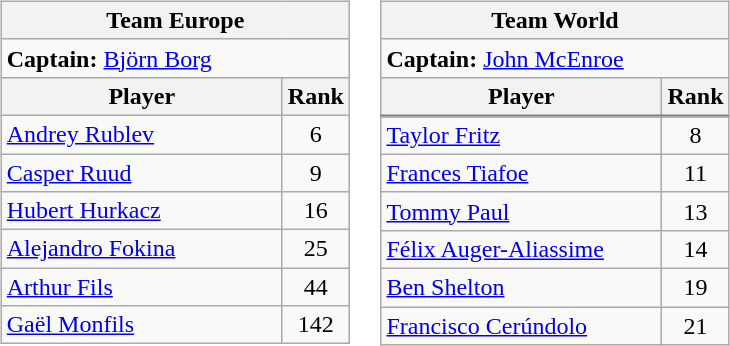<table>
<tr valign=top>
<td><br><table class="wikitable nowrap">
<tr>
<th colspan=2> Team Europe</th>
</tr>
<tr>
<td colspan=2><strong>Captain:</strong>  <a href='#'>Björn Borg</a></td>
</tr>
<tr>
<th width=180>Player</th>
<th>Rank</th>
</tr>
<tr>
<td> <a href='#'>Andrey Rublev</a></td>
<td align=center>6</td>
</tr>
<tr>
<td> <a href='#'>Casper Ruud</a></td>
<td align=center>9</td>
</tr>
<tr>
<td> <a href='#'>Hubert Hurkacz</a></td>
<td align=center>16</td>
</tr>
<tr>
<td> <a href='#'>Alejandro Fokina</a></td>
<td align=center>25</td>
</tr>
<tr>
<td> <a href='#'>Arthur Fils</a></td>
<td align=center>44</td>
</tr>
<tr>
<td> <a href='#'>Gaël Monfils</a></td>
<td align=center>142</td>
</tr>
</table>
</td>
<td><br><table class="wikitable nowrap">
<tr>
<th colspan=2> Team World</th>
</tr>
<tr>
<td colspan=2><strong>Captain:</strong>  <a href='#'>John McEnroe</a></td>
</tr>
<tr>
<th width=180>Player</th>
<th>Rank</th>
</tr>
<tr style="border-top:2px solid gray;">
</tr>
<tr>
<td> <a href='#'>Taylor Fritz</a></td>
<td align=center>8</td>
</tr>
<tr>
<td> <a href='#'>Frances Tiafoe</a></td>
<td align=center>11</td>
</tr>
<tr>
<td> <a href='#'>Tommy Paul</a></td>
<td align=center>13</td>
</tr>
<tr>
<td> <a href='#'>Félix Auger-Aliassime</a></td>
<td align=center>14</td>
</tr>
<tr>
<td> <a href='#'>Ben Shelton</a></td>
<td align=center>19</td>
</tr>
<tr>
<td> <a href='#'>Francisco Cerúndolo</a></td>
<td align=center>21</td>
</tr>
</table>
</td>
</tr>
</table>
